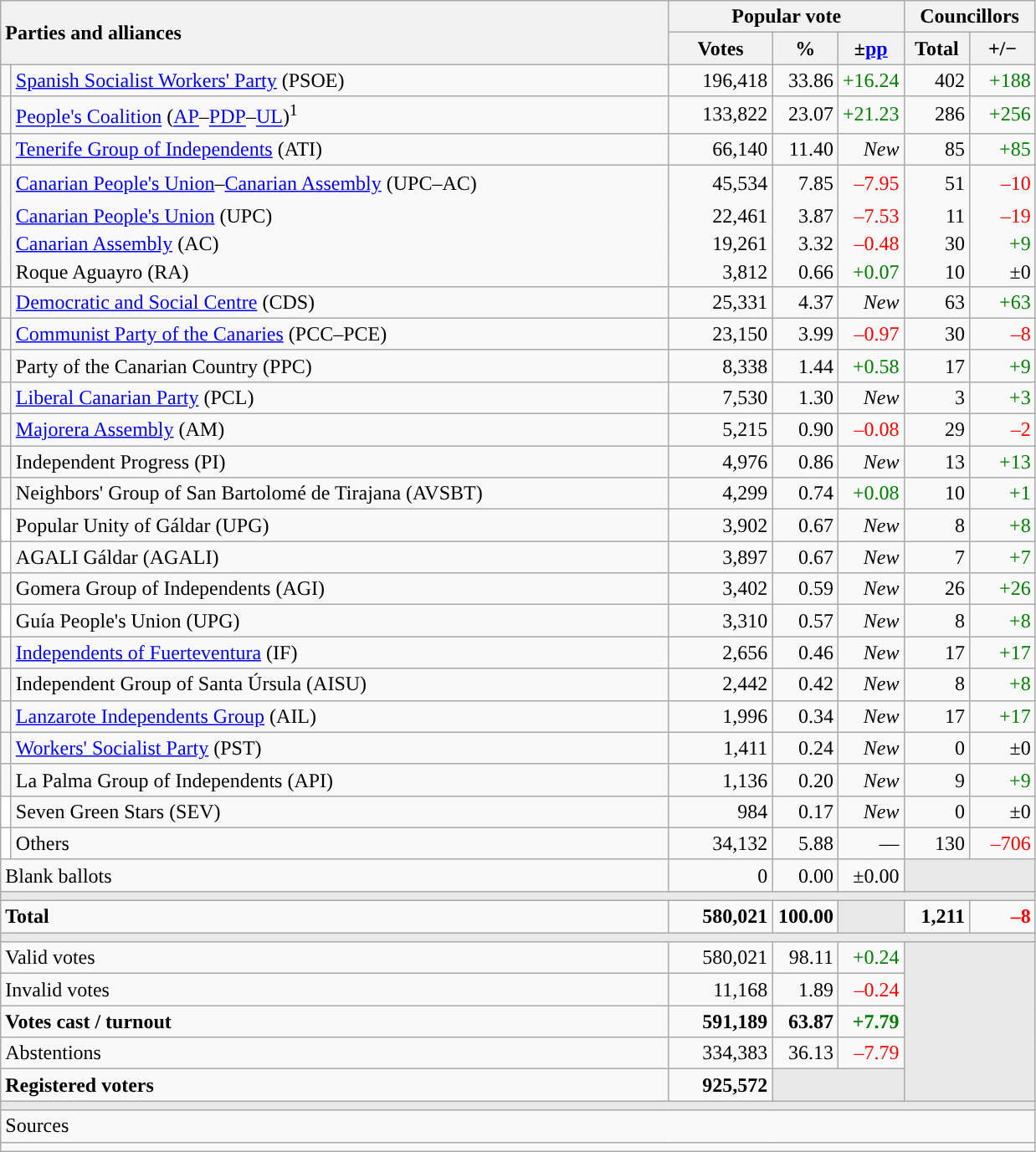<table class="wikitable" style="text-align:right;">
<tr>
<th style="text-align:left;" rowspan="2" colspan="2" width="525">Parties and alliances</th>
<th colspan="3">Popular vote</th>
<th colspan="2">Councillors</th>
</tr>
<tr>
<th width="75">Votes</th>
<th width="45">%</th>
<th width="45">±<a href='#'>pp</a></th>
<th width="45">Total</th>
<th width="45">+/−</th>
</tr>
<tr>
<td width="1" style="color:inherit;background:"></td>
<td align="left"><a href='#'>Spanish Socialist Workers' Party</a> (PSOE)</td>
<td>196,418</td>
<td>33.86</td>
<td style="color:green;">+16.24</td>
<td>402</td>
<td style="color:green;">+188</td>
</tr>
<tr>
<td style="color:inherit;background:"></td>
<td align="left"><a href='#'>People's Coalition</a> (<a href='#'>AP</a>–<a href='#'>PDP</a>–<a href='#'>UL</a>)<sup>1</sup></td>
<td>133,822</td>
<td>23.07</td>
<td style="color:green;">+21.23</td>
<td>286</td>
<td style="color:green;">+256</td>
</tr>
<tr>
<td style="color:inherit;background:"></td>
<td align="left"><a href='#'>Tenerife Group of Independents</a> (ATI)</td>
<td>66,140</td>
<td>11.40</td>
<td><em>New</em></td>
<td>85</td>
<td style="color:green;">+85</td>
</tr>
<tr style="line-height:22px;">
<td rowspan="4" style="color:inherit;background:"></td>
<td align="left"><a href='#'>Canarian People's Union</a>–<a href='#'>Canarian Assembly</a> (UPC–AC)</td>
<td>45,534</td>
<td>7.85</td>
<td style="color:red;">–7.95</td>
<td>51</td>
<td style="color:red;">–10</td>
</tr>
<tr style="border-bottom-style:hidden; border-top-style:hidden; line-height:16px;">
<td align="left"><span><a href='#'>Canarian People's Union</a> (UPC)</span></td>
<td>22,461</td>
<td>3.87</td>
<td style="color:red;">–7.53</td>
<td>11</td>
<td style="color:red;">–19</td>
</tr>
<tr style="border-bottom-style:hidden; line-height:16px;">
<td align="left"><span><a href='#'>Canarian Assembly</a> (AC)</span></td>
<td>19,261</td>
<td>3.32</td>
<td style="color:red;">–0.48</td>
<td>30</td>
<td style="color:green;">+9</td>
</tr>
<tr style="line-height:16px;">
<td align="left"><span>Roque Aguayro (RA)</span></td>
<td>3,812</td>
<td>0.66</td>
<td style="color:green;">+0.07</td>
<td>10</td>
<td>±0</td>
</tr>
<tr>
<td style="color:inherit;background:"></td>
<td align="left"><a href='#'>Democratic and Social Centre</a> (CDS)</td>
<td>25,331</td>
<td>4.37</td>
<td><em>New</em></td>
<td>63</td>
<td style="color:green;">+63</td>
</tr>
<tr>
<td style="color:inherit;background:"></td>
<td align="left"><a href='#'>Communist Party of the Canaries</a> (PCC–PCE)</td>
<td>23,150</td>
<td>3.99</td>
<td style="color:red;">–0.97</td>
<td>30</td>
<td style="color:red;">–8</td>
</tr>
<tr>
<td style="color:inherit;background:"></td>
<td align="left">Party of the Canarian Country (PPC)</td>
<td>8,338</td>
<td>1.44</td>
<td style="color:green;">+0.58</td>
<td>17</td>
<td style="color:green;">+9</td>
</tr>
<tr>
<td style="color:inherit;background:"></td>
<td align="left"><a href='#'>Liberal Canarian Party</a> (PCL)</td>
<td>7,530</td>
<td>1.30</td>
<td><em>New</em></td>
<td>3</td>
<td style="color:green;">+3</td>
</tr>
<tr>
<td style="color:inherit;background:"></td>
<td align="left"><a href='#'>Majorera Assembly</a> (AM)</td>
<td>5,215</td>
<td>0.90</td>
<td style="color:red;">–0.08</td>
<td>29</td>
<td style="color:red;">–2</td>
</tr>
<tr>
<td style="color:inherit;background:"></td>
<td align="left">Independent Progress (PI)</td>
<td>4,976</td>
<td>0.86</td>
<td><em>New</em></td>
<td>13</td>
<td style="color:green;">+13</td>
</tr>
<tr>
<td style="color:inherit;background:"></td>
<td align="left">Neighbors' Group of San Bartolomé de Tirajana (AVSBT)</td>
<td>4,299</td>
<td>0.74</td>
<td style="color:green;">+0.08</td>
<td>10</td>
<td style="color:green;">+1</td>
</tr>
<tr>
<td bgcolor="white"></td>
<td align="left">Popular Unity of Gáldar (UPG)</td>
<td>3,902</td>
<td>0.67</td>
<td><em>New</em></td>
<td>8</td>
<td style="color:green;">+8</td>
</tr>
<tr>
<td bgcolor="white"></td>
<td align="left">AGALI Gáldar (AGALI)</td>
<td>3,897</td>
<td>0.67</td>
<td><em>New</em></td>
<td>7</td>
<td style="color:green;">+7</td>
</tr>
<tr>
<td style="color:inherit;background:"></td>
<td align="left">Gomera Group of Independents (AGI)</td>
<td>3,402</td>
<td>0.59</td>
<td><em>New</em></td>
<td>26</td>
<td style="color:green;">+26</td>
</tr>
<tr>
<td bgcolor="white"></td>
<td align="left">Guía People's Union (UPG)</td>
<td>3,310</td>
<td>0.57</td>
<td><em>New</em></td>
<td>8</td>
<td style="color:green;">+8</td>
</tr>
<tr>
<td style="color:inherit;background:"></td>
<td align="left"><a href='#'>Independents of Fuerteventura</a> (IF)</td>
<td>2,656</td>
<td>0.46</td>
<td><em>New</em></td>
<td>17</td>
<td style="color:green;">+17</td>
</tr>
<tr>
<td style="color:inherit;background:"></td>
<td align="left">Independent Group of Santa Úrsula (AISU)</td>
<td>2,442</td>
<td>0.42</td>
<td><em>New</em></td>
<td>8</td>
<td style="color:green;">+8</td>
</tr>
<tr>
<td style="color:inherit;background:"></td>
<td align="left"><a href='#'>Lanzarote Independents Group</a> (AIL)</td>
<td>1,996</td>
<td>0.34</td>
<td><em>New</em></td>
<td>17</td>
<td style="color:green;">+17</td>
</tr>
<tr>
<td style="color:inherit;background:"></td>
<td align="left"><a href='#'>Workers' Socialist Party</a> (PST)</td>
<td>1,411</td>
<td>0.24</td>
<td><em>New</em></td>
<td>0</td>
<td>±0</td>
</tr>
<tr>
<td style="color:inherit;background:"></td>
<td align="left">La Palma Group of Independents (API)</td>
<td>1,136</td>
<td>0.20</td>
<td><em>New</em></td>
<td>9</td>
<td style="color:green;">+9</td>
</tr>
<tr>
<td bgcolor="white"></td>
<td align="left">Seven Green Stars (SEV)</td>
<td>984</td>
<td>0.17</td>
<td><em>New</em></td>
<td>0</td>
<td>±0</td>
</tr>
<tr>
<td bgcolor="white"></td>
<td align="left">Others</td>
<td>34,132</td>
<td>5.88</td>
<td>—</td>
<td>130</td>
<td style="color:red;">–706</td>
</tr>
<tr>
<td align="left" colspan="2">Blank ballots</td>
<td>0</td>
<td>0.00</td>
<td>±0.00</td>
<td bgcolor="#E9E9E9" colspan="2"></td>
</tr>
<tr>
<td colspan="7" bgcolor="#E9E9E9"></td>
</tr>
<tr style="font-weight:bold;">
<td align="left" colspan="2">Total</td>
<td>580,021</td>
<td>100.00</td>
<td bgcolor="#E9E9E9"></td>
<td>1,211</td>
<td style="color:red;">–8</td>
</tr>
<tr>
<td colspan="7" bgcolor="#E9E9E9"></td>
</tr>
<tr>
<td align="left" colspan="2">Valid votes</td>
<td>580,021</td>
<td>98.11</td>
<td style="color:green;">+0.24</td>
<td bgcolor="#E9E9E9" colspan="2" rowspan="5"></td>
</tr>
<tr>
<td align="left" colspan="2">Invalid votes</td>
<td>11,168</td>
<td>1.89</td>
<td style="color:red;">–0.24</td>
</tr>
<tr style="font-weight:bold;">
<td align="left" colspan="2">Votes cast / turnout</td>
<td>591,189</td>
<td>63.87</td>
<td style="color:green;">+7.79</td>
</tr>
<tr>
<td align="left" colspan="2">Abstentions</td>
<td>334,383</td>
<td>36.13</td>
<td style="color:red;">–7.79</td>
</tr>
<tr style="font-weight:bold;">
<td align="left" colspan="2">Registered voters</td>
<td>925,572</td>
<td bgcolor="#E9E9E9" colspan="2"></td>
</tr>
<tr>
<td colspan="7" bgcolor="#E9E9E9"></td>
</tr>
<tr>
<td align="left" colspan="7">Sources</td>
</tr>
<tr>
<td colspan="7" style="text-align:left; max-width:790px;"></td>
</tr>
</table>
